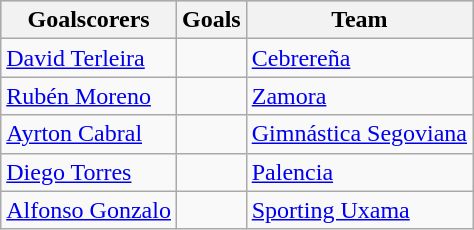<table class="wikitable sortable" class="wikitable">
<tr style="background:#ccc; text-align:center;">
<th>Goalscorers</th>
<th>Goals</th>
<th>Team</th>
</tr>
<tr>
<td> <a href='#'>David Terleira</a></td>
<td></td>
<td><a href='#'>Cebrereña</a></td>
</tr>
<tr>
<td> <a href='#'>Rubén Moreno</a></td>
<td></td>
<td><a href='#'>Zamora</a></td>
</tr>
<tr>
<td> <a href='#'>Ayrton Cabral</a></td>
<td></td>
<td><a href='#'>Gimnástica Segoviana</a></td>
</tr>
<tr>
<td> <a href='#'>Diego Torres</a></td>
<td></td>
<td><a href='#'>Palencia</a></td>
</tr>
<tr>
<td> <a href='#'>Alfonso Gonzalo</a></td>
<td></td>
<td><a href='#'>Sporting Uxama</a></td>
</tr>
</table>
